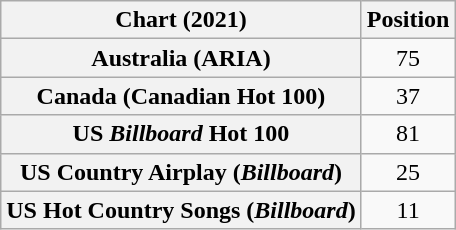<table class="wikitable sortable plainrowheaders" style="text-align:center">
<tr>
<th>Chart (2021)</th>
<th>Position</th>
</tr>
<tr>
<th scope="row">Australia (ARIA)</th>
<td>75</td>
</tr>
<tr>
<th scope="row">Canada (Canadian Hot 100)</th>
<td>37</td>
</tr>
<tr>
<th scope="row">US <em>Billboard</em> Hot 100</th>
<td>81</td>
</tr>
<tr>
<th scope="row">US Country Airplay (<em>Billboard</em>)</th>
<td>25</td>
</tr>
<tr>
<th scope="row">US Hot Country Songs (<em>Billboard</em>)</th>
<td>11</td>
</tr>
</table>
